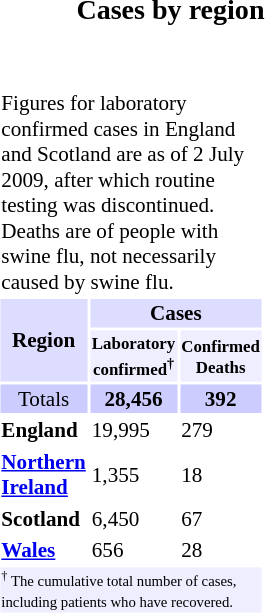<table style="float:right;">
<tr>
<td style=float:right;><br><h3>Cases by region</h3></td>
</tr>
<tr>
<td><br><table class="toccolours" style="width:10em;font-size:88%;">
<tr>
<td colspan=3>Figures for laboratory confirmed cases in England and Scotland are as of 2 July 2009, after which routine testing was discontinued. Deaths are of people with swine flu, not necessarily caused by swine flu.</td>
</tr>
<tr>
<th style="background:#ddf" rowspan="2">Region</th>
<th style="background:#ddf" colspan="2">Cases</th>
</tr>
<tr style="font-size:80%; line-height:1.3;">
<th style="background:#eef">Laboratory <br>confirmed<sup>†</sup></th>
<th style="background:#eef">Confirmed<br>Deaths</th>
</tr>
<tr style="text-align:center; font-weight:bold;">
<td style="background:#ccf; font-weight:normal;">Totals</td>
<td style="background:#ccf">28,456</td>
<td style="background:#ccf">392</td>
</tr>
<tr>
<td align=left><strong>England</strong></td>
<td>19,995</td>
<td>279</td>
</tr>
<tr>
<td align=left><strong><a href='#'>Northern Ireland</a></strong></td>
<td>1,355</td>
<td>18</td>
</tr>
<tr>
<td align=left><strong>Scotland</strong></td>
<td>6,450</td>
<td>67</td>
</tr>
<tr>
<td align=left><strong><a href='#'>Wales</a></strong></td>
<td>656</td>
<td>28</td>
</tr>
<tr style="font-size:70%; text-align:left; background:#eef; line-height:1.3;">
<td colspan="4"><sup>†</sup> The cumulative total number of cases, including patients who have recovered.</td>
</tr>
</table>
</td>
</tr>
</table>
